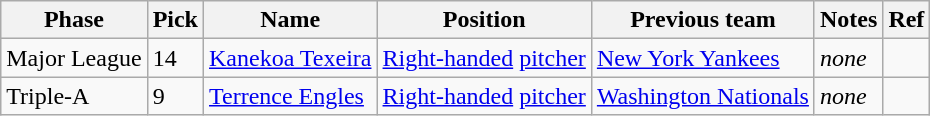<table class="wikitable sortable">
<tr>
<th>Phase</th>
<th>Pick</th>
<th>Name</th>
<th>Position</th>
<th>Previous team</th>
<th>Notes</th>
<th>Ref</th>
</tr>
<tr>
<td>Major League</td>
<td>14</td>
<td><a href='#'>Kanekoa Texeira</a></td>
<td><a href='#'>Right-handed</a> <a href='#'>pitcher</a></td>
<td><a href='#'>New York Yankees</a></td>
<td><em>none</em></td>
<td></td>
</tr>
<tr>
<td>Triple-A</td>
<td>9</td>
<td><a href='#'>Terrence Engles</a></td>
<td><a href='#'>Right-handed</a> <a href='#'>pitcher</a></td>
<td><a href='#'>Washington Nationals</a></td>
<td><em>none</em></td>
<td></td>
</tr>
</table>
